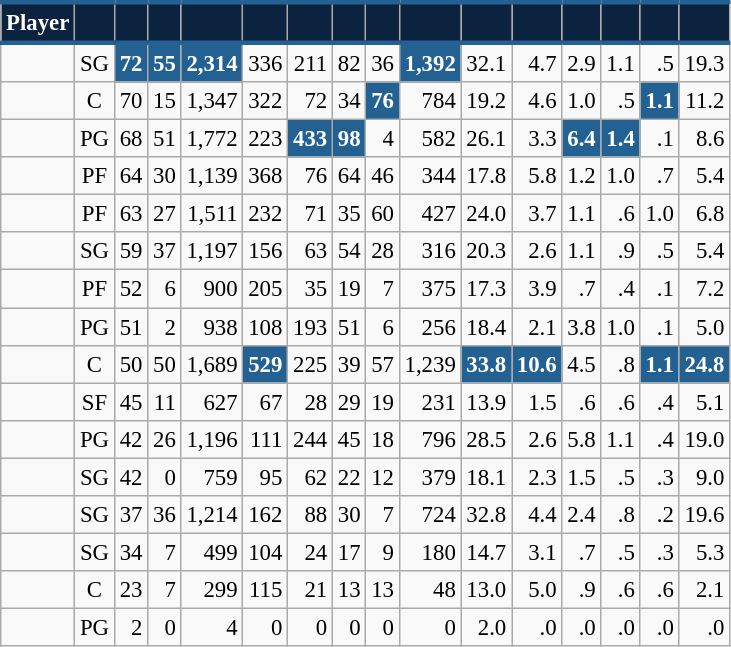<table class="wikitable sortable" style="font-size: 95%; text-align:right;">
<tr>
<th style="background:#0C2340; color:#FFFFFF; border-top:#236192 3px solid; border-bottom:#236192 3px solid;">Player</th>
<th style="background:#0C2340; color:#FFFFFF; border-top:#236192 3px solid; border-bottom:#236192 3px solid;"></th>
<th style="background:#0C2340; color:#FFFFFF; border-top:#236192 3px solid; border-bottom:#236192 3px solid;"></th>
<th style="background:#0C2340; color:#FFFFFF; border-top:#236192 3px solid; border-bottom:#236192 3px solid;"></th>
<th style="background:#0C2340; color:#FFFFFF; border-top:#236192 3px solid; border-bottom:#236192 3px solid;"></th>
<th style="background:#0C2340; color:#FFFFFF; border-top:#236192 3px solid; border-bottom:#236192 3px solid;"></th>
<th style="background:#0C2340; color:#FFFFFF; border-top:#236192 3px solid; border-bottom:#236192 3px solid;"></th>
<th style="background:#0C2340; color:#FFFFFF; border-top:#236192 3px solid; border-bottom:#236192 3px solid;"></th>
<th style="background:#0C2340; color:#FFFFFF; border-top:#236192 3px solid; border-bottom:#236192 3px solid;"></th>
<th style="background:#0C2340; color:#FFFFFF; border-top:#236192 3px solid; border-bottom:#236192 3px solid;"></th>
<th style="background:#0C2340; color:#FFFFFF; border-top:#236192 3px solid; border-bottom:#236192 3px solid;"></th>
<th style="background:#0C2340; color:#FFFFFF; border-top:#236192 3px solid; border-bottom:#236192 3px solid;"></th>
<th style="background:#0C2340; color:#FFFFFF; border-top:#236192 3px solid; border-bottom:#236192 3px solid;"></th>
<th style="background:#0C2340; color:#FFFFFF; border-top:#236192 3px solid; border-bottom:#236192 3px solid;"></th>
<th style="background:#0C2340; color:#FFFFFF; border-top:#236192 3px solid; border-bottom:#236192 3px solid;"></th>
<th style="background:#0C2340; color:#FFFFFF; border-top:#236192 3px solid; border-bottom:#236192 3px solid;"></th>
</tr>
<tr>
<td style="text-align:left;"></td>
<td style="text-align:center;">SG</td>
<td style="background:#236192; color:#FFFFFF;"><strong>72</strong></td>
<td style="background:#236192; color:#FFFFFF;"><strong>55</strong></td>
<td style="background:#236192; color:#FFFFFF;"><strong>2,314</strong></td>
<td>336</td>
<td>211</td>
<td>82</td>
<td>36</td>
<td style="background:#236192; color:#FFFFFF;"><strong>1,392</strong></td>
<td>32.1</td>
<td>4.7</td>
<td>2.9</td>
<td>1.1</td>
<td>.5</td>
<td>19.3</td>
</tr>
<tr>
<td style="text-align:left;"></td>
<td style="text-align:center;">C</td>
<td>70</td>
<td>15</td>
<td>1,347</td>
<td>322</td>
<td>72</td>
<td>34</td>
<td style="background:#236192; color:#FFFFFF;"><strong>76</strong></td>
<td>784</td>
<td>19.2</td>
<td>4.6</td>
<td>1.0</td>
<td>.5</td>
<td style="background:#236192; color:#FFFFFF;"><strong>1.1</strong></td>
<td>11.2</td>
</tr>
<tr>
<td style="text-align:left;"></td>
<td style="text-align:center;">PG</td>
<td>68</td>
<td>51</td>
<td>1,772</td>
<td>223</td>
<td style="background:#236192; color:#FFFFFF;"><strong>433</strong></td>
<td style="background:#236192; color:#FFFFFF;"><strong>98</strong></td>
<td>4</td>
<td>582</td>
<td>26.1</td>
<td>3.3</td>
<td style="background:#236192; color:#FFFFFF;"><strong>6.4</strong></td>
<td style="background:#236192; color:#FFFFFF;"><strong>1.4</strong></td>
<td>.1</td>
<td>8.6</td>
</tr>
<tr>
<td style="text-align:left;"></td>
<td style="text-align:center;">PF</td>
<td>64</td>
<td>30</td>
<td>1,139</td>
<td>368</td>
<td>76</td>
<td>64</td>
<td>46</td>
<td>344</td>
<td>17.8</td>
<td>5.8</td>
<td>1.2</td>
<td>1.0</td>
<td>.7</td>
<td>5.4</td>
</tr>
<tr>
<td style="text-align:left;"></td>
<td style="text-align:center;">PF</td>
<td>63</td>
<td>27</td>
<td>1,511</td>
<td>232</td>
<td>71</td>
<td>35</td>
<td>60</td>
<td>427</td>
<td>24.0</td>
<td>3.7</td>
<td>1.1</td>
<td>.6</td>
<td>1.0</td>
<td>6.8</td>
</tr>
<tr>
<td style="text-align:left;"></td>
<td style="text-align:center;">SG</td>
<td>59</td>
<td>37</td>
<td>1,197</td>
<td>156</td>
<td>63</td>
<td>54</td>
<td>28</td>
<td>316</td>
<td>20.3</td>
<td>2.6</td>
<td>1.1</td>
<td>.9</td>
<td>.5</td>
<td>5.4</td>
</tr>
<tr>
<td style="text-align:left;"></td>
<td style="text-align:center;">PF</td>
<td>52</td>
<td>6</td>
<td>900</td>
<td>205</td>
<td>35</td>
<td>19</td>
<td>7</td>
<td>375</td>
<td>17.3</td>
<td>3.9</td>
<td>.7</td>
<td>.4</td>
<td>.1</td>
<td>7.2</td>
</tr>
<tr>
<td style="text-align:left;"></td>
<td style="text-align:center;">PG</td>
<td>51</td>
<td>2</td>
<td>938</td>
<td>108</td>
<td>193</td>
<td>51</td>
<td>6</td>
<td>256</td>
<td>18.4</td>
<td>2.1</td>
<td>3.8</td>
<td>1.0</td>
<td>.1</td>
<td>5.0</td>
</tr>
<tr>
<td style="text-align:left;"></td>
<td style="text-align:center;">C</td>
<td>50</td>
<td>50</td>
<td>1,689</td>
<td style="background:#236192; color:#FFFFFF;"><strong>529</strong></td>
<td>225</td>
<td>39</td>
<td>57</td>
<td>1,239</td>
<td style="background:#236192; color:#FFFFFF;"><strong>33.8</strong></td>
<td style="background:#236192; color:#FFFFFF;"><strong>10.6</strong></td>
<td>4.5</td>
<td>.8</td>
<td style="background:#236192; color:#FFFFFF;"><strong>1.1</strong></td>
<td style="background:#236192; color:#FFFFFF;"><strong>24.8</strong></td>
</tr>
<tr>
<td style="text-align:left;"></td>
<td style="text-align:center;">SF</td>
<td>45</td>
<td>11</td>
<td>627</td>
<td>67</td>
<td>28</td>
<td>29</td>
<td>19</td>
<td>231</td>
<td>13.9</td>
<td>1.5</td>
<td>.6</td>
<td>.6</td>
<td>.4</td>
<td>5.1</td>
</tr>
<tr>
<td style="text-align:left;"></td>
<td style="text-align:center;">PG</td>
<td>42</td>
<td>26</td>
<td>1,196</td>
<td>111</td>
<td>244</td>
<td>45</td>
<td>18</td>
<td>796</td>
<td>28.5</td>
<td>2.6</td>
<td>5.8</td>
<td>1.1</td>
<td>.4</td>
<td>19.0</td>
</tr>
<tr>
<td style="text-align:left;"></td>
<td style="text-align:center;">SG</td>
<td>42</td>
<td>0</td>
<td>759</td>
<td>95</td>
<td>62</td>
<td>22</td>
<td>12</td>
<td>379</td>
<td>18.1</td>
<td>2.3</td>
<td>1.5</td>
<td>.5</td>
<td>.3</td>
<td>9.0</td>
</tr>
<tr>
<td style="text-align:left;"></td>
<td style="text-align:center;">SG</td>
<td>37</td>
<td>36</td>
<td>1,214</td>
<td>162</td>
<td>88</td>
<td>30</td>
<td>7</td>
<td>724</td>
<td>32.8</td>
<td>4.4</td>
<td>2.4</td>
<td>.8</td>
<td>.2</td>
<td>19.6</td>
</tr>
<tr>
<td style="text-align:left;"></td>
<td style="text-align:center;">SG</td>
<td>34</td>
<td>7</td>
<td>499</td>
<td>104</td>
<td>24</td>
<td>17</td>
<td>9</td>
<td>180</td>
<td>14.7</td>
<td>3.1</td>
<td>.7</td>
<td>.5</td>
<td>.3</td>
<td>5.3</td>
</tr>
<tr>
<td style="text-align:left;"></td>
<td style="text-align:center;">C</td>
<td>23</td>
<td>7</td>
<td>299</td>
<td>115</td>
<td>21</td>
<td>13</td>
<td>13</td>
<td>48</td>
<td>13.0</td>
<td>5.0</td>
<td>.9</td>
<td>.6</td>
<td>.6</td>
<td>2.1</td>
</tr>
<tr>
<td style="text-align:left;"></td>
<td style="text-align:center;">PG</td>
<td>2</td>
<td>0</td>
<td>4</td>
<td>0</td>
<td>0</td>
<td>0</td>
<td>0</td>
<td>0</td>
<td>2.0</td>
<td>.0</td>
<td>.0</td>
<td>.0</td>
<td>.0</td>
<td>.0</td>
</tr>
</table>
